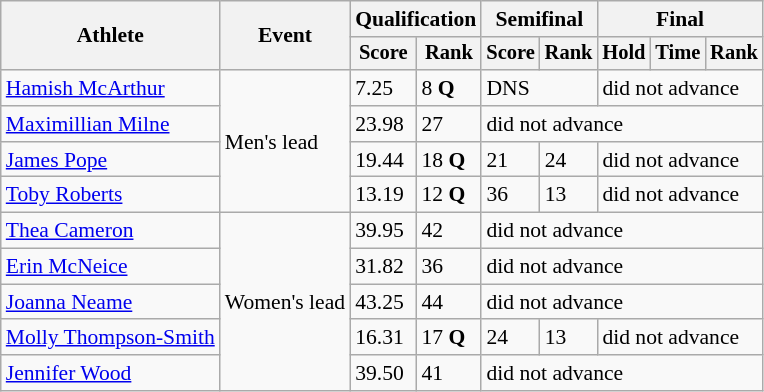<table class=wikitable style=font-size:90% align=center>
<tr>
<th rowspan=2>Athlete</th>
<th rowspan=2>Event</th>
<th colspan=2>Qualification</th>
<th colspan=2>Semifinal</th>
<th colspan=3>Final</th>
</tr>
<tr style=font-size:95%>
<th>Score</th>
<th>Rank</th>
<th>Score</th>
<th>Rank</th>
<th>Hold</th>
<th>Time</th>
<th>Rank</th>
</tr>
<tr>
<td align=left><a href='#'>Hamish McArthur</a></td>
<td rowspan=4>Men's lead</td>
<td>7.25</td>
<td>8 <strong>Q</strong></td>
<td colspan=2>DNS</td>
<td colspan=3>did not advance</td>
</tr>
<tr>
<td align=left><a href='#'>Maximillian Milne</a></td>
<td>23.98</td>
<td>27</td>
<td colspan=5>did not advance</td>
</tr>
<tr>
<td align=left><a href='#'>James Pope</a></td>
<td>19.44</td>
<td>18 <strong>Q</strong></td>
<td>21</td>
<td>24</td>
<td colspan=3>did not advance</td>
</tr>
<tr>
<td align=left><a href='#'>Toby Roberts</a></td>
<td>13.19</td>
<td>12 <strong>Q</strong></td>
<td>36</td>
<td>13</td>
<td colspan=3>did not advance</td>
</tr>
<tr>
<td align=left><a href='#'>Thea Cameron</a></td>
<td rowspan=5>Women's lead</td>
<td>39.95</td>
<td>42</td>
<td colspan=5>did not advance</td>
</tr>
<tr>
<td align=left><a href='#'>Erin McNeice</a></td>
<td>31.82</td>
<td>36</td>
<td colspan=5>did not advance</td>
</tr>
<tr>
<td align=left><a href='#'>Joanna Neame</a></td>
<td>43.25</td>
<td>44</td>
<td colspan=5>did not advance</td>
</tr>
<tr>
<td align=left><a href='#'>Molly Thompson-Smith</a></td>
<td>16.31</td>
<td>17 <strong>Q</strong></td>
<td>24</td>
<td>13</td>
<td colspan=3>did not advance</td>
</tr>
<tr>
<td align=left><a href='#'>Jennifer Wood</a></td>
<td>39.50</td>
<td>41</td>
<td colspan=5>did not advance</td>
</tr>
</table>
